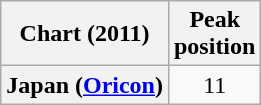<table class="wikitable plainrowheaders" style="text-align:center">
<tr>
<th>Chart (2011)</th>
<th>Peak<br>position</th>
</tr>
<tr>
<th scope="row">Japan (<a href='#'>Oricon</a>)</th>
<td>11</td>
</tr>
</table>
